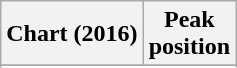<table class="wikitable sortable plainrowheaders" style="text-align:center">
<tr>
<th scope="col">Chart (2016)</th>
<th scope="col">Peak<br> position</th>
</tr>
<tr>
</tr>
<tr>
</tr>
<tr>
</tr>
<tr>
</tr>
<tr>
</tr>
<tr>
</tr>
<tr>
</tr>
<tr>
</tr>
<tr>
</tr>
</table>
